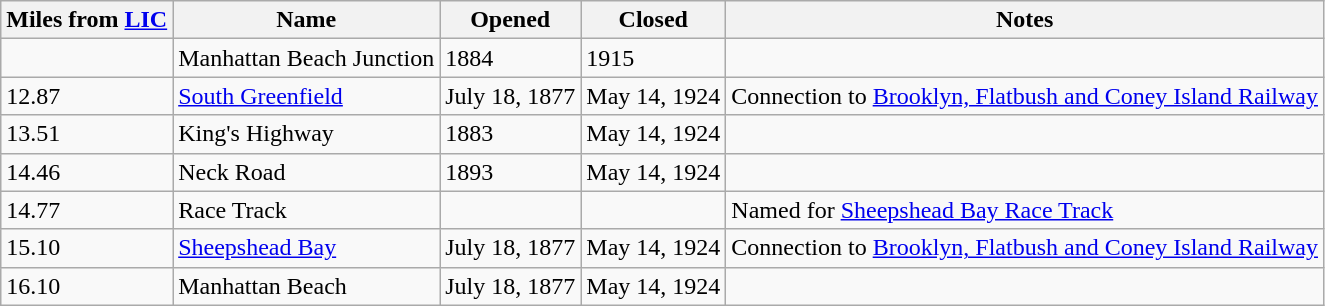<table class="wikitable">
<tr>
<th>Miles from <a href='#'>LIC</a></th>
<th>Name</th>
<th>Opened</th>
<th>Closed</th>
<th>Notes</th>
</tr>
<tr>
<td></td>
<td>Manhattan Beach Junction</td>
<td>1884</td>
<td>1915</td>
<td></td>
</tr>
<tr>
<td>12.87</td>
<td><a href='#'>South Greenfield</a></td>
<td>July 18, 1877</td>
<td>May 14, 1924</td>
<td>Connection to <a href='#'>Brooklyn, Flatbush and Coney Island Railway</a></td>
</tr>
<tr>
<td>13.51</td>
<td>King's Highway</td>
<td>1883</td>
<td>May 14, 1924</td>
<td></td>
</tr>
<tr>
<td>14.46</td>
<td>Neck Road</td>
<td>1893</td>
<td>May 14, 1924</td>
<td></td>
</tr>
<tr>
<td>14.77</td>
<td>Race Track</td>
<td></td>
<td></td>
<td>Named for <a href='#'>Sheepshead Bay Race Track</a></td>
</tr>
<tr>
<td>15.10</td>
<td><a href='#'>Sheepshead Bay</a></td>
<td>July 18, 1877</td>
<td>May 14, 1924</td>
<td>Connection to <a href='#'>Brooklyn, Flatbush and Coney Island Railway</a></td>
</tr>
<tr>
<td>16.10</td>
<td>Manhattan Beach</td>
<td>July 18, 1877</td>
<td>May 14, 1924</td>
<td></td>
</tr>
</table>
